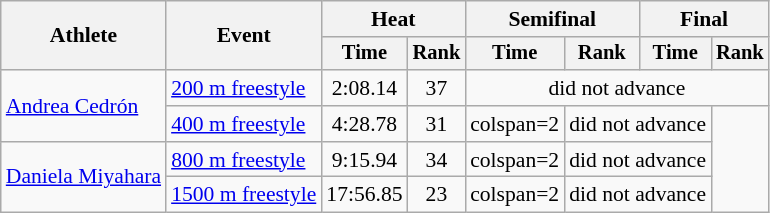<table class=wikitable style="font-size:90%">
<tr>
<th rowspan="2">Athlete</th>
<th rowspan="2">Event</th>
<th colspan="2">Heat</th>
<th colspan="2">Semifinal</th>
<th colspan="2">Final</th>
</tr>
<tr style="font-size:95%">
<th>Time</th>
<th>Rank</th>
<th>Time</th>
<th>Rank</th>
<th>Time</th>
<th>Rank</th>
</tr>
<tr align=center>
<td align=left rowspan=2><a href='#'>Andrea Cedrón</a></td>
<td align=left><a href='#'>200 m freestyle</a></td>
<td>2:08.14</td>
<td>37</td>
<td colspan=4>did not advance</td>
</tr>
<tr align=center>
<td align=left><a href='#'>400 m freestyle</a></td>
<td>4:28.78</td>
<td>31</td>
<td>colspan=2 </td>
<td colspan=2>did not advance</td>
</tr>
<tr align=center>
<td align=left rowspan=2><a href='#'>Daniela Miyahara</a></td>
<td align=left><a href='#'>800 m freestyle</a></td>
<td>9:15.94</td>
<td>34</td>
<td>colspan=2 </td>
<td colspan=2>did not advance</td>
</tr>
<tr align=center>
<td align=left><a href='#'>1500 m freestyle</a></td>
<td>17:56.85</td>
<td>23</td>
<td>colspan=2 </td>
<td colspan=2>did not advance</td>
</tr>
</table>
